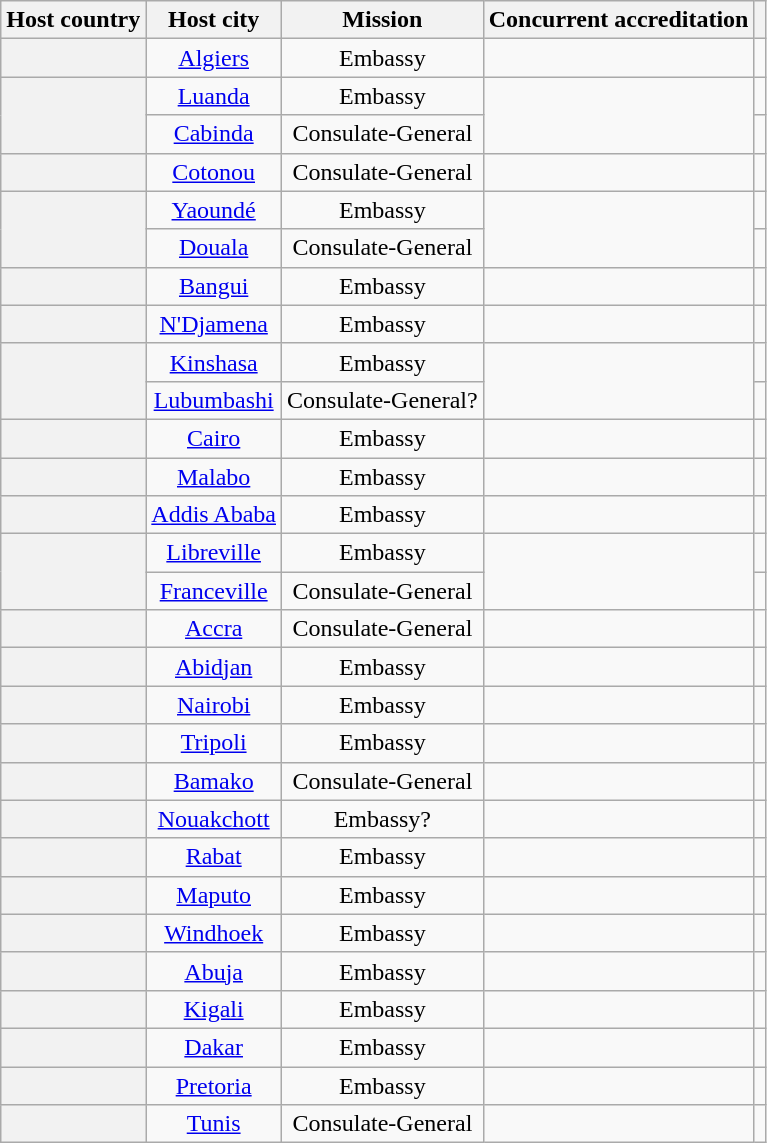<table class="wikitable plainrowheaders" style="text-align:center;">
<tr>
<th scope="col">Host country</th>
<th scope="col">Host city</th>
<th scope="col">Mission</th>
<th scope="col">Concurrent accreditation</th>
<th scope="col"></th>
</tr>
<tr>
<th scope="row"></th>
<td><a href='#'>Algiers</a></td>
<td>Embassy</td>
<td></td>
<td></td>
</tr>
<tr>
<th scope="row" rowspan="2"></th>
<td><a href='#'>Luanda</a></td>
<td>Embassy</td>
<td rowspan="2"></td>
<td></td>
</tr>
<tr>
<td><a href='#'>Cabinda</a></td>
<td>Consulate-General</td>
<td></td>
</tr>
<tr>
<th scope="row"></th>
<td><a href='#'>Cotonou</a></td>
<td>Consulate-General</td>
<td></td>
<td></td>
</tr>
<tr>
<th scope="row" rowspan="2"></th>
<td><a href='#'>Yaoundé</a></td>
<td>Embassy</td>
<td rowspan="2"></td>
<td></td>
</tr>
<tr>
<td><a href='#'>Douala</a></td>
<td>Consulate-General</td>
<td></td>
</tr>
<tr>
<th scope="row"></th>
<td><a href='#'>Bangui</a></td>
<td>Embassy</td>
<td></td>
<td></td>
</tr>
<tr>
<th scope="row"></th>
<td><a href='#'>N'Djamena</a></td>
<td>Embassy</td>
<td></td>
<td></td>
</tr>
<tr>
<th scope="row" rowspan="2"></th>
<td><a href='#'>Kinshasa</a></td>
<td>Embassy</td>
<td rowspan="2"></td>
<td></td>
</tr>
<tr>
<td><a href='#'>Lubumbashi</a></td>
<td>Consulate-General?</td>
<td></td>
</tr>
<tr>
<th scope="row"></th>
<td><a href='#'>Cairo</a></td>
<td>Embassy</td>
<td></td>
<td></td>
</tr>
<tr>
<th scope="row"></th>
<td><a href='#'>Malabo</a></td>
<td>Embassy</td>
<td></td>
<td></td>
</tr>
<tr>
<th scope="row"></th>
<td><a href='#'>Addis Ababa</a></td>
<td>Embassy</td>
<td></td>
<td></td>
</tr>
<tr>
<th scope="row" rowspan="2"></th>
<td><a href='#'>Libreville</a></td>
<td>Embassy</td>
<td rowspan="2"></td>
<td></td>
</tr>
<tr>
<td><a href='#'>Franceville</a></td>
<td>Consulate-General</td>
<td></td>
</tr>
<tr>
<th scope="row"></th>
<td><a href='#'>Accra</a></td>
<td>Consulate-General</td>
<td></td>
<td></td>
</tr>
<tr>
<th scope="row"></th>
<td><a href='#'>Abidjan</a></td>
<td>Embassy</td>
<td></td>
<td></td>
</tr>
<tr>
<th scope="row"></th>
<td><a href='#'>Nairobi</a></td>
<td>Embassy</td>
<td></td>
<td></td>
</tr>
<tr>
<th scope="row"></th>
<td><a href='#'>Tripoli</a></td>
<td>Embassy</td>
<td></td>
<td></td>
</tr>
<tr>
<th scope="row"></th>
<td><a href='#'>Bamako</a></td>
<td>Consulate-General</td>
<td></td>
<td></td>
</tr>
<tr>
<th scope="row"></th>
<td><a href='#'>Nouakchott</a></td>
<td>Embassy?</td>
<td></td>
<td></td>
</tr>
<tr>
<th scope="row"></th>
<td><a href='#'>Rabat</a></td>
<td>Embassy</td>
<td></td>
<td></td>
</tr>
<tr>
<th scope="row"></th>
<td><a href='#'>Maputo</a></td>
<td>Embassy</td>
<td></td>
<td></td>
</tr>
<tr>
<th scope="row"></th>
<td><a href='#'>Windhoek</a></td>
<td>Embassy</td>
<td></td>
<td></td>
</tr>
<tr>
<th scope="row"></th>
<td><a href='#'>Abuja</a></td>
<td>Embassy</td>
<td></td>
<td></td>
</tr>
<tr>
<th scope="row"></th>
<td><a href='#'>Kigali</a></td>
<td>Embassy</td>
<td></td>
<td></td>
</tr>
<tr>
<th scope="row"></th>
<td><a href='#'>Dakar</a></td>
<td>Embassy</td>
<td></td>
<td></td>
</tr>
<tr>
<th scope="row"></th>
<td><a href='#'>Pretoria</a></td>
<td>Embassy</td>
<td></td>
<td></td>
</tr>
<tr>
<th scope="row"></th>
<td><a href='#'>Tunis</a></td>
<td>Consulate-General</td>
<td></td>
<td></td>
</tr>
</table>
